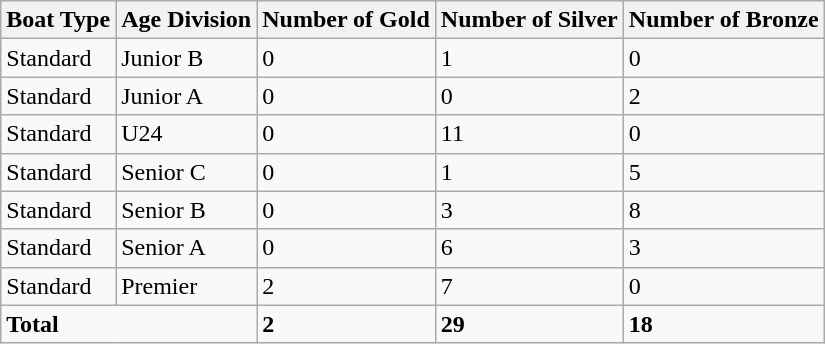<table class="wikitable sortable">
<tr>
<th>Boat Type</th>
<th>Age Division</th>
<th>Number of Gold</th>
<th>Number of Silver</th>
<th>Number of Bronze</th>
</tr>
<tr>
<td>Standard</td>
<td>Junior B</td>
<td>0</td>
<td>1</td>
<td>0</td>
</tr>
<tr>
<td>Standard</td>
<td>Junior A</td>
<td>0</td>
<td>0</td>
<td>2</td>
</tr>
<tr>
<td>Standard</td>
<td>U24</td>
<td>0</td>
<td>11</td>
<td>0</td>
</tr>
<tr>
<td>Standard</td>
<td>Senior C</td>
<td>0</td>
<td>1</td>
<td>5</td>
</tr>
<tr>
<td>Standard</td>
<td>Senior B</td>
<td>0</td>
<td>3</td>
<td>8</td>
</tr>
<tr>
<td>Standard</td>
<td>Senior A</td>
<td>0</td>
<td>6</td>
<td>3</td>
</tr>
<tr>
<td>Standard</td>
<td>Premier</td>
<td>2</td>
<td>7</td>
<td>0</td>
</tr>
<tr>
<td colspan="2"><strong>Total</strong></td>
<td><strong>2</strong></td>
<td><strong>29</strong></td>
<td><strong>18</strong></td>
</tr>
</table>
